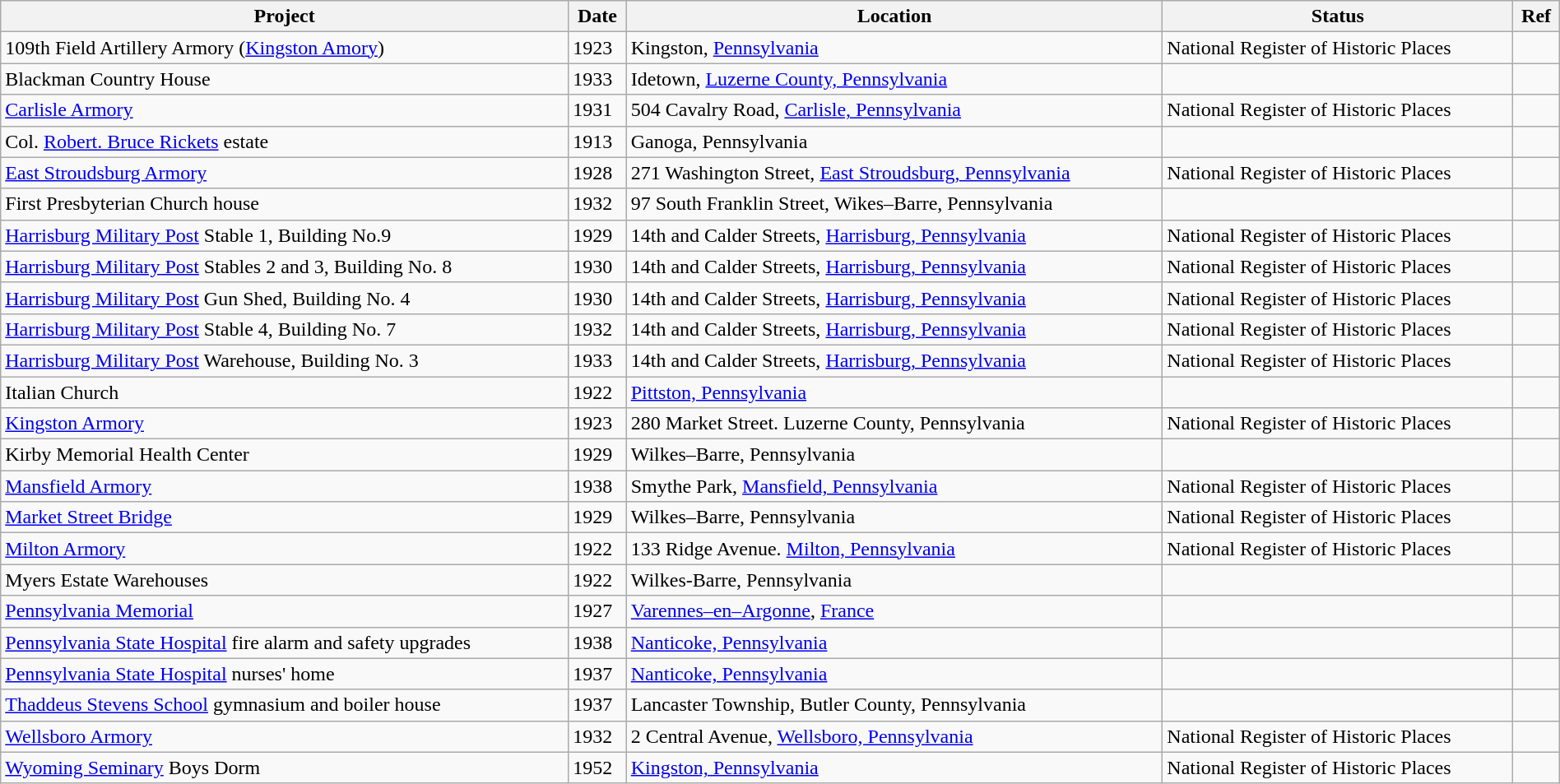<table class="sortable wikitable" style="width:100%;">
<tr>
<th>Project</th>
<th>Date</th>
<th>Location</th>
<th>Status</th>
<th>Ref</th>
</tr>
<tr>
<td>109th Field Artillery Armory (<a href='#'>Kingston Amory</a>)</td>
<td>1923</td>
<td>Kingston, <a href='#'>Pennsylvania</a></td>
<td>National Register of Historic Places</td>
<td></td>
</tr>
<tr>
<td>Blackman Country House</td>
<td>1933</td>
<td>Idetown, <a href='#'>Luzerne County, Pennsylvania</a></td>
<td></td>
<td></td>
</tr>
<tr>
<td><a href='#'>Carlisle Armory</a></td>
<td>1931</td>
<td>504 Cavalry Road, <a href='#'>Carlisle, Pennsylvania</a></td>
<td>National Register of Historic Places</td>
<td></td>
</tr>
<tr>
<td>Col. <a href='#'>Robert. Bruce Rickets</a> estate</td>
<td>1913</td>
<td>Ganoga, Pennsylvania</td>
<td></td>
<td></td>
</tr>
<tr>
<td><a href='#'>East Stroudsburg Armory</a></td>
<td>1928</td>
<td>271 Washington Street, <a href='#'>East Stroudsburg, Pennsylvania</a></td>
<td>National Register of Historic Places</td>
<td></td>
</tr>
<tr>
<td>First Presbyterian Church house</td>
<td>1932</td>
<td>97 South Franklin Street, Wikes–Barre, Pennsylvania</td>
<td></td>
<td></td>
</tr>
<tr>
<td><a href='#'>Harrisburg Military Post</a> Stable 1, Building No.9</td>
<td>1929</td>
<td>14th and Calder Streets, <a href='#'>Harrisburg, Pennsylvania</a></td>
<td>National Register of Historic Places</td>
<td></td>
</tr>
<tr>
<td><a href='#'>Harrisburg Military Post</a> Stables 2 and 3, Building No. 8</td>
<td>1930</td>
<td>14th and Calder Streets, <a href='#'>Harrisburg, Pennsylvania</a></td>
<td>National Register of Historic Places</td>
<td></td>
</tr>
<tr>
<td><a href='#'>Harrisburg Military Post</a> Gun Shed, Building No. 4</td>
<td>1930</td>
<td>14th and Calder Streets, <a href='#'>Harrisburg, Pennsylvania</a></td>
<td>National Register of Historic Places</td>
<td></td>
</tr>
<tr>
<td><a href='#'>Harrisburg Military Post</a> Stable 4, Building No. 7</td>
<td>1932</td>
<td>14th and Calder Streets, <a href='#'>Harrisburg, Pennsylvania</a></td>
<td>National Register of Historic Places</td>
<td></td>
</tr>
<tr>
<td><a href='#'>Harrisburg Military Post</a> Warehouse, Building No. 3</td>
<td>1933</td>
<td>14th and Calder Streets, <a href='#'>Harrisburg, Pennsylvania</a></td>
<td>National Register of Historic Places</td>
<td></td>
</tr>
<tr>
<td>Italian Church</td>
<td>1922</td>
<td><a href='#'>Pittston, Pennsylvania</a></td>
<td></td>
<td></td>
</tr>
<tr>
<td><a href='#'>Kingston Armory</a></td>
<td>1923</td>
<td>280 Market Street. Luzerne County, Pennsylvania</td>
<td>National Register of Historic Places</td>
<td></td>
</tr>
<tr>
<td>Kirby Memorial Health Center</td>
<td>1929</td>
<td>Wilkes–Barre, Pennsylvania</td>
<td></td>
<td></td>
</tr>
<tr>
<td><a href='#'>Mansfield Armory</a></td>
<td>1938</td>
<td>Smythe Park, <a href='#'>Mansfield, Pennsylvania</a></td>
<td>National Register of Historic Places</td>
<td></td>
</tr>
<tr>
<td><a href='#'>Market Street Bridge</a></td>
<td>1929</td>
<td>Wilkes–Barre, Pennsylvania</td>
<td>National Register of Historic Places</td>
<td></td>
</tr>
<tr>
<td><a href='#'>Milton Armory</a></td>
<td>1922</td>
<td>133 Ridge Avenue. <a href='#'>Milton, Pennsylvania</a></td>
<td>National Register of Historic Places</td>
<td></td>
</tr>
<tr>
<td>Myers Estate Warehouses</td>
<td>1922</td>
<td>Wilkes-Barre, Pennsylvania</td>
<td></td>
<td></td>
</tr>
<tr>
<td><a href='#'>Pennsylvania Memorial</a></td>
<td>1927</td>
<td><a href='#'>Varennes–en–Argonne</a>, <a href='#'>France</a></td>
<td></td>
<td></td>
</tr>
<tr>
<td><a href='#'>Pennsylvania State Hospital</a> fire alarm and safety upgrades</td>
<td>1938</td>
<td><a href='#'>Nanticoke, Pennsylvania</a></td>
<td></td>
<td></td>
</tr>
<tr>
<td><a href='#'>Pennsylvania State Hospital</a> nurses' home</td>
<td>1937</td>
<td><a href='#'>Nanticoke, Pennsylvania</a></td>
<td></td>
<td></td>
</tr>
<tr>
<td><a href='#'>Thaddeus Stevens School</a> gymnasium and boiler house</td>
<td>1937</td>
<td>Lancaster Township, Butler County, Pennsylvania</td>
<td></td>
<td></td>
</tr>
<tr>
<td><a href='#'>Wellsboro Armory</a></td>
<td>1932</td>
<td>2 Central Avenue, <a href='#'>Wellsboro, Pennsylvania</a></td>
<td>National Register of Historic Places</td>
<td></td>
</tr>
<tr>
<td><a href='#'>Wyoming Seminary</a> Boys Dorm</td>
<td>1952</td>
<td><a href='#'>Kingston, Pennsylvania</a></td>
<td>National Register of Historic Places</td>
<td></td>
</tr>
</table>
